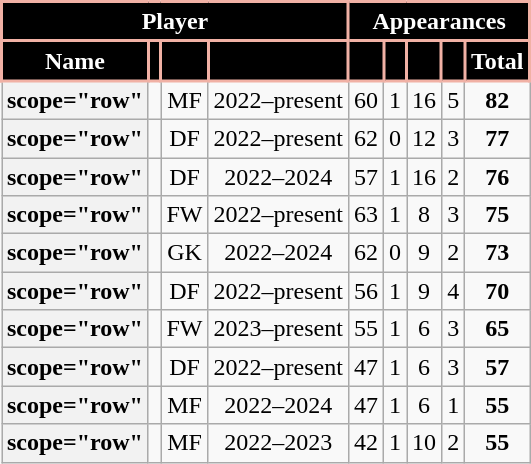<table class="wikitable sortable" style="text-align:center;">
<tr>
<th style="background:#000000; color:#FFFFFF; border:2px solid #F1B1A5; " colspan=4 scope="colgroup">Player</th>
<th style="background:#000000; color:#FFFFFF; border:2px solid #F1B1A5; " colspan=5 scope="colgroup">Appearances</th>
</tr>
<tr>
<th style="background:#000000; color:#FFFFFF; border:2px solid #F1B1A5; " scope="col">Name</th>
<th style="background:#000000; color:#FFFFFF; border:2px solid #F1B1A5; " scope="col"></th>
<th style="background:#000000; color:#FFFFFF; border:2px solid #F1B1A5; " scope="col"></th>
<th style="background:#000000; color:#FFFFFF; border:2px solid #F1B1A5; " scope="col"></th>
<th style="background:#000000; color:#FFFFFF; border:2px solid #F1B1A5; " scope="col"></th>
<th style="background:#000000; color:#FFFFFF; border:2px solid #F1B1A5; " scope="col"></th>
<th style="background:#000000; color:#FFFFFF; border:2px solid #F1B1A5; " scope="col"></th>
<th style="background:#000000; color:#FFFFFF; border:2px solid #F1B1A5; " scope="col"></th>
<th style="background:#000000; color:#FFFFFF; border:2px solid #F1B1A5; " scope="col">Total</th>
</tr>
<tr>
<th>scope="row" </th>
<td></td>
<td>MF</td>
<td>2022–present</td>
<td>60</td>
<td>1</td>
<td>16</td>
<td>5</td>
<td><strong>82</strong></td>
</tr>
<tr>
<th>scope="row" </th>
<td></td>
<td>DF</td>
<td>2022–present</td>
<td>62</td>
<td>0</td>
<td>12</td>
<td>3</td>
<td><strong>77</strong></td>
</tr>
<tr>
<th>scope="row" </th>
<td></td>
<td>DF</td>
<td>2022–2024</td>
<td>57</td>
<td>1</td>
<td>16</td>
<td>2</td>
<td><strong>76</strong></td>
</tr>
<tr>
<th>scope="row" </th>
<td></td>
<td>FW</td>
<td>2022–present</td>
<td>63</td>
<td>1</td>
<td>8</td>
<td>3</td>
<td><strong>75</strong></td>
</tr>
<tr>
<th>scope="row" </th>
<td></td>
<td>GK</td>
<td>2022–2024</td>
<td>62</td>
<td>0</td>
<td>9</td>
<td>2</td>
<td><strong>73</strong></td>
</tr>
<tr>
<th>scope="row" </th>
<td></td>
<td>DF</td>
<td>2022–present</td>
<td>56</td>
<td>1</td>
<td>9</td>
<td>4</td>
<td><strong>70</strong></td>
</tr>
<tr>
<th>scope="row" </th>
<td></td>
<td>FW</td>
<td>2023–present</td>
<td>55</td>
<td>1</td>
<td>6</td>
<td>3</td>
<td><strong>65</strong></td>
</tr>
<tr>
<th>scope="row" </th>
<td></td>
<td>DF</td>
<td>2022–present</td>
<td>47</td>
<td>1</td>
<td>6</td>
<td>3</td>
<td><strong>57</strong></td>
</tr>
<tr>
<th>scope="row" </th>
<td></td>
<td>MF</td>
<td>2022–2024</td>
<td>47</td>
<td>1</td>
<td>6</td>
<td>1</td>
<td><strong>55</strong></td>
</tr>
<tr>
<th>scope="row" </th>
<td></td>
<td>MF</td>
<td>2022–2023</td>
<td>42</td>
<td>1</td>
<td>10</td>
<td>2</td>
<td><strong>55</strong></td>
</tr>
</table>
